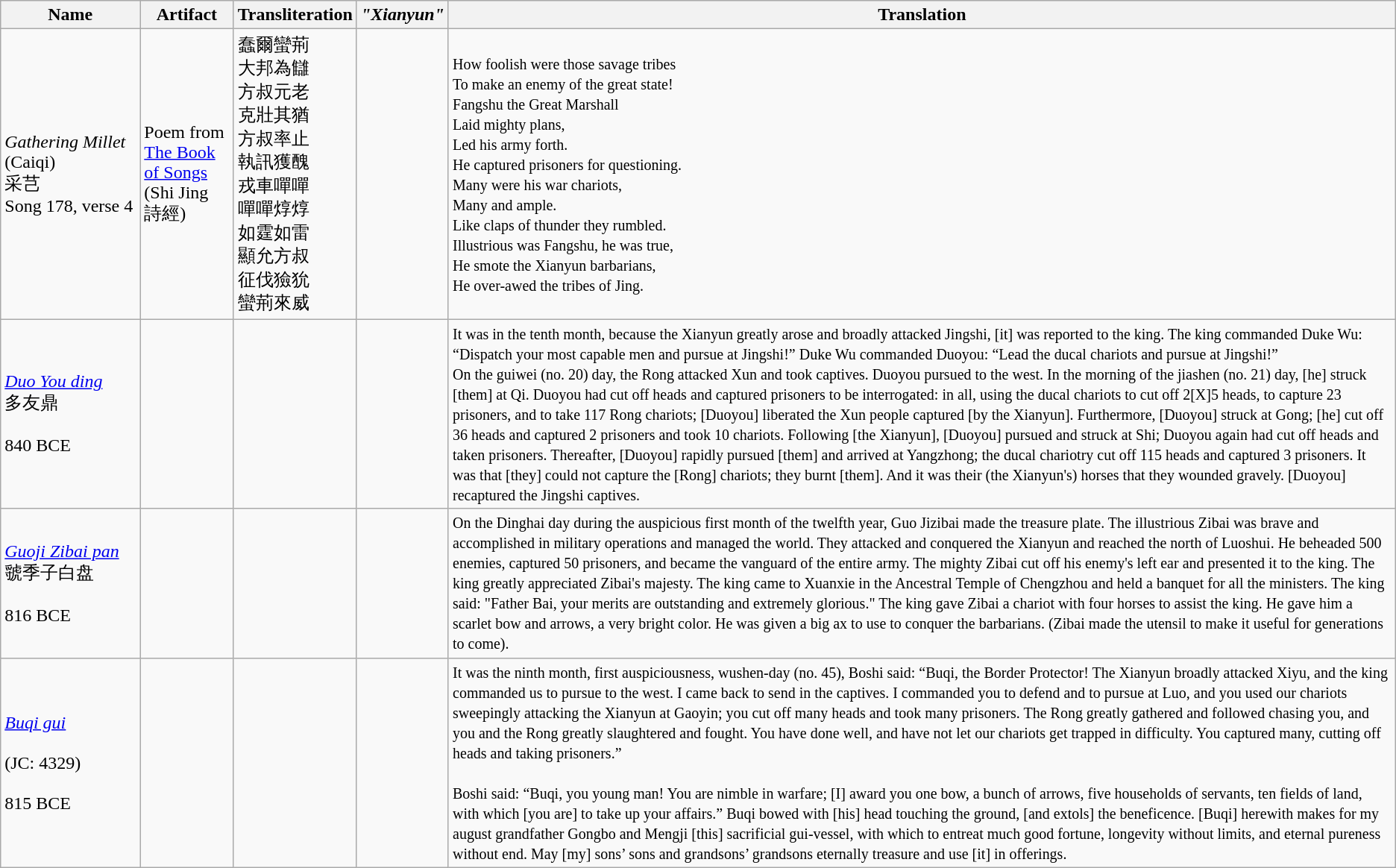<table class = "wikitable center">
<tr>
<th scope = "col" width = "10%">Name</th>
<th scope = "col">Artifact</th>
<th scope = "col">Transliteration</th>
<th scope = "col"><em>"Xianyun"</em></th>
<th scope = "col">Translation</th>
</tr>
<tr>
<td><em>Gathering Millet</em><br>(Caiqi)<br>采芑<br>Song 178, verse 4</td>
<td>Poem from <a href='#'>The Book of Songs</a><br>(Shi Jing 詩經)</td>
<td>蠢爾蠻荊<br>大邦為讎<br>方叔元老<br>克壯其猶<br>方叔率止<br>執訊獲醜<br>戎車嘽嘽<br>嘽嘽焞焞<br>如霆如雷<br>顯允方叔<br>征伐獫狁<br>蠻荊來威</td>
<td></td>
<td><small>How foolish were those savage tribes<br>To make an enemy of the great state!<br>Fangshu the Great Marshall<br>Laid mighty plans,<br>Led his army forth.<br>He captured prisoners for questioning.<br>Many were his war chariots,<br>Many and ample.<br>Like claps of thunder they rumbled.<br>Illustrious was Fangshu, he was true,<br>He smote the Xianyun barbarians,<br>He over-awed the tribes of Jing.</small><br></td>
</tr>
<tr>
<td><em><a href='#'>Duo You ding</a></em><br>多友鼎<br><br>840 BCE</td>
<td></td>
<td></td>
<td></td>
<td><small>It was in the tenth month, because the Xianyun greatly arose and broadly attacked Jingshi, [it] was reported to the king. The king commanded Duke Wu: “Dispatch your most capable men and pursue at Jingshi!” Duke Wu commanded Duoyou: “Lead the ducal chariots and pursue at Jingshi!”</small><br><small>On the guiwei (no. 20) day, the Rong attacked Xun and took captives. Duoyou pursued to the west. In the morning of the jiashen (no. 21) day, [he] struck [them] at Qi. Duoyou had cut off heads and captured prisoners to be interrogated: in all, using the ducal chariots to cut off 2[X]5 heads, to capture 23 prisoners, and to take 117 Rong chariots; [Duoyou] liberated the Xun people captured [by the Xianyun]. Furthermore, [Duoyou] struck at Gong; [he] cut off 36 heads and captured 2 prisoners and took 10 chariots. Following [the Xianyun], [Duoyou] pursued and
struck at Shi; Duoyou again had cut off heads and taken prisoners. Thereafter, [Duoyou] rapidly pursued [them] and arrived at Yangzhong; the ducal chariotry cut off 115 heads and captured 3 prisoners. It was that [they] could not capture the [Rong] chariots; they burnt [them]. And it was their (the Xianyun's) horses that they wounded gravely. [Duoyou] recaptured the Jingshi captives.</small></td>
</tr>
<tr>
<td><em><a href='#'>Guoji Zibai pan</a></em><br>虢季子白盘<br><br>816 BCE</td>
<td></td>
<td></td>
<td></td>
<td><small>On the Dinghai day during the auspicious first month of the twelfth year, Guo Jizibai made the treasure plate. The illustrious Zibai was brave and accomplished in military operations and managed the world. They attacked and conquered the Xianyun and reached the north of Luoshui. He beheaded 500 enemies, captured 50 prisoners, and became the vanguard of the entire army. The mighty Zibai cut off his enemy's left ear and presented it to the king. The king greatly appreciated Zibai's majesty. The king came to Xuanxie in the Ancestral Temple of Chengzhou and held a banquet for all the ministers. The king said: "Father Bai, your merits are outstanding and extremely glorious." The king gave Zibai a chariot with four horses to assist the king. He gave him a scarlet bow and arrows, a very bright color. He was given a big ax to use to conquer the barbarians. (Zibai made the utensil to make it useful for generations to come).</small></td>
</tr>
<tr>
<td><em><a href='#'>Buqi gui</a></em><br><br>(JC: 4329)<br><br>815 BCE</td>
<td></td>
<td></td>
<td></td>
<td><small>It was the ninth month, first auspiciousness, wushen-day (no. 45), Boshi said: “Buqi, the Border Protector! The Xianyun broadly attacked Xiyu, and the king commanded us to pursue to the west. I came back to send in the captives. I commanded you to defend and to pursue at Luo, and you used our chariots sweepingly attacking the Xianyun at Gaoyin; you cut off many heads and took many prisoners. The Rong greatly gathered and followed chasing you, and you and the Rong greatly slaughtered and fought. You have done well, and have not let our chariots get trapped in difficulty. You captured many, cutting off heads and taking prisoners.”</small><br><br><small>Boshi said: “Buqi, you young man! You are nimble in warfare; [I] award you one bow, a bunch of arrows, five households of servants, ten fields of land, with which [you are] to take up your affairs.” Buqi bowed with [his] head touching the ground, [and extols] the beneficence. [Buqi] herewith makes for my august grandfather Gongbo and Mengji [this] sacrificial gui-vessel, with which to entreat much good fortune, longevity without limits, and eternal pureness without end. May [my] sons’ sons and grandsons’ grandsons eternally treasure and use [it] in
offerings.</small></td>
</tr>
</table>
